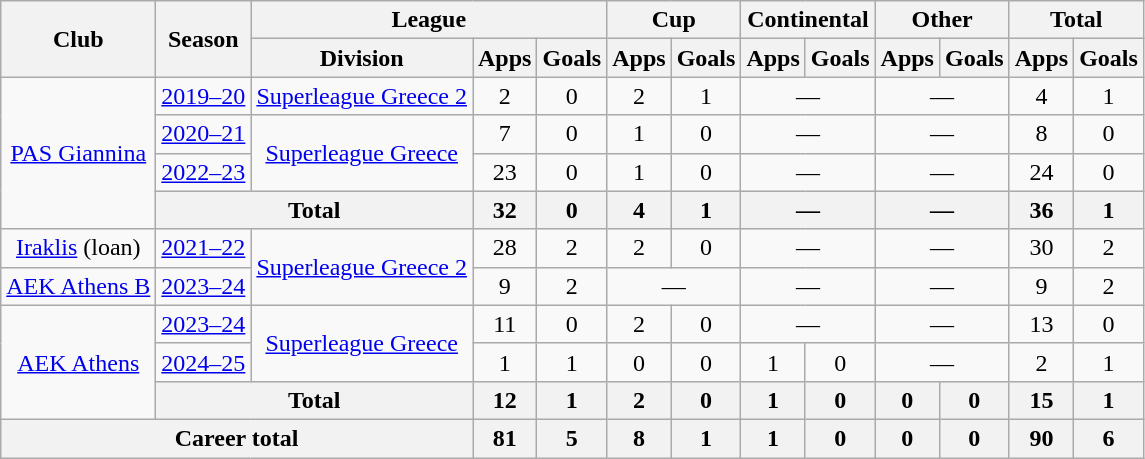<table class="wikitable" style="text-align: center">
<tr>
<th rowspan="2">Club</th>
<th rowspan="2">Season</th>
<th colspan="3">League</th>
<th colspan="2">Cup</th>
<th colspan="2">Continental</th>
<th colspan="2">Other</th>
<th colspan="2">Total</th>
</tr>
<tr>
<th>Division</th>
<th>Apps</th>
<th>Goals</th>
<th>Apps</th>
<th>Goals</th>
<th>Apps</th>
<th>Goals</th>
<th>Apps</th>
<th>Goals</th>
<th>Apps</th>
<th>Goals</th>
</tr>
<tr>
<td rowspan="4"><a href='#'>PAS Giannina</a></td>
<td><a href='#'>2019–20</a></td>
<td><a href='#'>Superleague Greece 2</a></td>
<td>2</td>
<td>0</td>
<td>2</td>
<td>1</td>
<td colspan="2">—</td>
<td colspan="2">—</td>
<td>4</td>
<td>1</td>
</tr>
<tr>
<td><a href='#'>2020–21</a></td>
<td rowspan="2"><a href='#'>Superleague Greece</a></td>
<td>7</td>
<td>0</td>
<td>1</td>
<td>0</td>
<td colspan="2">—</td>
<td colspan="2">—</td>
<td>8</td>
<td>0</td>
</tr>
<tr>
<td><a href='#'>2022–23</a></td>
<td>23</td>
<td>0</td>
<td>1</td>
<td>0</td>
<td colspan="2">—</td>
<td colspan="2">—</td>
<td>24</td>
<td>0</td>
</tr>
<tr>
<th colspan="2">Total</th>
<th>32</th>
<th>0</th>
<th>4</th>
<th>1</th>
<th colspan="2">—</th>
<th colspan="2">—</th>
<th>36</th>
<th>1</th>
</tr>
<tr>
<td><a href='#'>Iraklis</a> (loan)</td>
<td><a href='#'>2021–22</a></td>
<td rowspan="2"><a href='#'>Superleague Greece 2</a></td>
<td>28</td>
<td>2</td>
<td>2</td>
<td>0</td>
<td colspan="2">—</td>
<td colspan="2">—</td>
<td>30</td>
<td>2</td>
</tr>
<tr>
<td><a href='#'>AEK Athens B</a></td>
<td><a href='#'>2023–24</a></td>
<td>9</td>
<td>2</td>
<td colspan="2">—</td>
<td colspan="2">—</td>
<td colspan="2">—</td>
<td>9</td>
<td>2</td>
</tr>
<tr>
<td rowspan="3"><a href='#'>AEK Athens</a></td>
<td><a href='#'>2023–24</a></td>
<td rowspan="2"><a href='#'>Superleague Greece</a></td>
<td>11</td>
<td>0</td>
<td>2</td>
<td>0</td>
<td colspan="2">—</td>
<td colspan="2">—</td>
<td>13</td>
<td>0</td>
</tr>
<tr>
<td><a href='#'>2024–25</a></td>
<td>1</td>
<td>1</td>
<td>0</td>
<td>0</td>
<td>1</td>
<td>0</td>
<td colspan="2">—</td>
<td>2</td>
<td>1</td>
</tr>
<tr>
<th colspan="2">Total</th>
<th>12</th>
<th>1</th>
<th>2</th>
<th>0</th>
<th>1</th>
<th>0</th>
<th>0</th>
<th>0</th>
<th>15</th>
<th>1</th>
</tr>
<tr>
<th colspan="3">Career total</th>
<th>81</th>
<th>5</th>
<th>8</th>
<th>1</th>
<th>1</th>
<th>0</th>
<th>0</th>
<th>0</th>
<th>90</th>
<th>6</th>
</tr>
</table>
